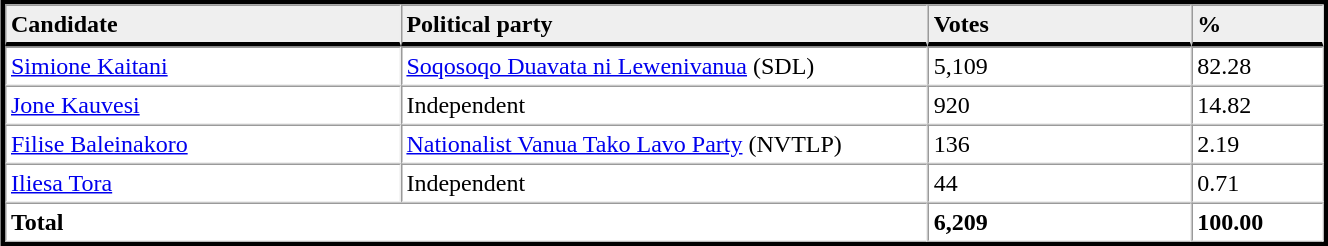<table table width="70%" border="1" align="center" cellpadding=3 cellspacing=0 style="margin:5px; border:3px solid;">
<tr>
<td td width="30%" style="border-bottom:3px solid; background:#efefef;"><strong>Candidate</strong></td>
<td td width="40%" style="border-bottom:3px solid; background:#efefef;"><strong>Political party</strong></td>
<td td width="20%" style="border-bottom:3px solid; background:#efefef;"><strong>Votes</strong></td>
<td td width="10%" style="border-bottom:3px solid; background:#efefef;"><strong>%</strong></td>
</tr>
<tr>
<td><a href='#'>Simione Kaitani</a></td>
<td><a href='#'>Soqosoqo Duavata ni Lewenivanua</a> (SDL)</td>
<td>5,109</td>
<td>82.28</td>
</tr>
<tr>
<td><a href='#'>Jone Kauvesi</a></td>
<td>Independent</td>
<td>920</td>
<td>14.82</td>
</tr>
<tr>
<td><a href='#'>Filise Baleinakoro</a></td>
<td><a href='#'>Nationalist Vanua Tako Lavo Party</a> (NVTLP)</td>
<td>136</td>
<td>2.19</td>
</tr>
<tr>
<td><a href='#'>Iliesa Tora</a></td>
<td>Independent</td>
<td>44</td>
<td>0.71</td>
</tr>
<tr>
<td colspan=2><strong>Total</strong></td>
<td><strong>6,209</strong></td>
<td><strong>100.00</strong></td>
</tr>
<tr>
</tr>
</table>
